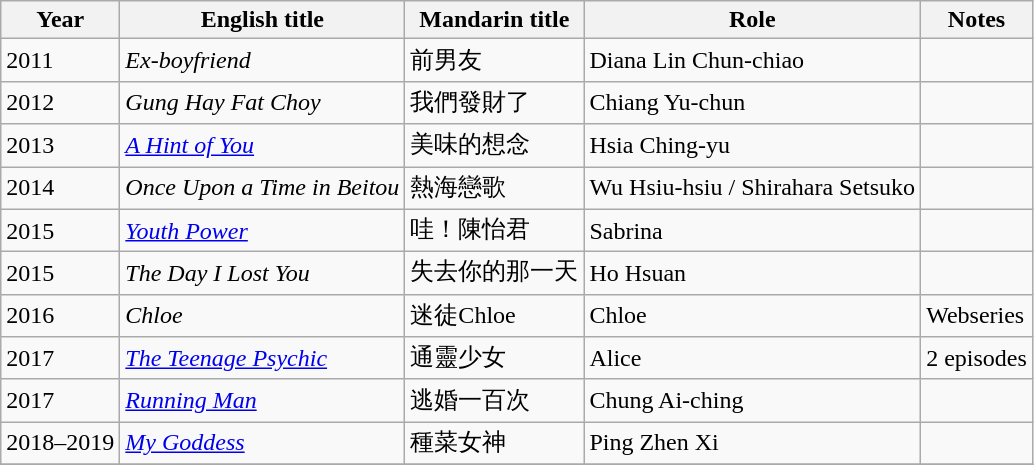<table class="wikitable sortable">
<tr>
<th>Year</th>
<th>English title</th>
<th>Mandarin title</th>
<th>Role</th>
<th class="unsortable">Notes</th>
</tr>
<tr>
<td>2011</td>
<td><em>Ex-boyfriend</em></td>
<td>前男友</td>
<td>Diana Lin Chun-chiao</td>
<td></td>
</tr>
<tr>
<td>2012</td>
<td><em>Gung Hay Fat Choy</em></td>
<td>我們發財了</td>
<td>Chiang Yu-chun</td>
<td></td>
</tr>
<tr>
<td>2013</td>
<td><em><a href='#'>A Hint of You</a></em></td>
<td>美味的想念</td>
<td>Hsia Ching-yu</td>
<td></td>
</tr>
<tr>
<td>2014</td>
<td><em>Once Upon a Time in Beitou</em></td>
<td>熱海戀歌</td>
<td>Wu Hsiu-hsiu / Shirahara Setsuko</td>
<td></td>
</tr>
<tr>
<td>2015</td>
<td><em><a href='#'>Youth Power</a></em></td>
<td>哇！陳怡君</td>
<td>Sabrina</td>
<td></td>
</tr>
<tr>
<td>2015</td>
<td><em>The Day I Lost You</em></td>
<td>失去你的那一天</td>
<td>Ho Hsuan</td>
<td></td>
</tr>
<tr>
<td>2016</td>
<td><em>Chloe</em></td>
<td>迷徒Chloe</td>
<td>Chloe</td>
<td>Webseries</td>
</tr>
<tr>
<td>2017</td>
<td><em><a href='#'>The Teenage Psychic</a></em></td>
<td>通靈少女</td>
<td>Alice</td>
<td>2 episodes</td>
</tr>
<tr>
<td>2017</td>
<td><em><a href='#'>Running Man</a></em></td>
<td>逃婚一百次</td>
<td>Chung Ai-ching</td>
<td></td>
</tr>
<tr>
<td>2018–2019</td>
<td><em><a href='#'>My Goddess</a></em></td>
<td>種菜女神</td>
<td>Ping Zhen Xi</td>
<td></td>
</tr>
<tr>
</tr>
</table>
